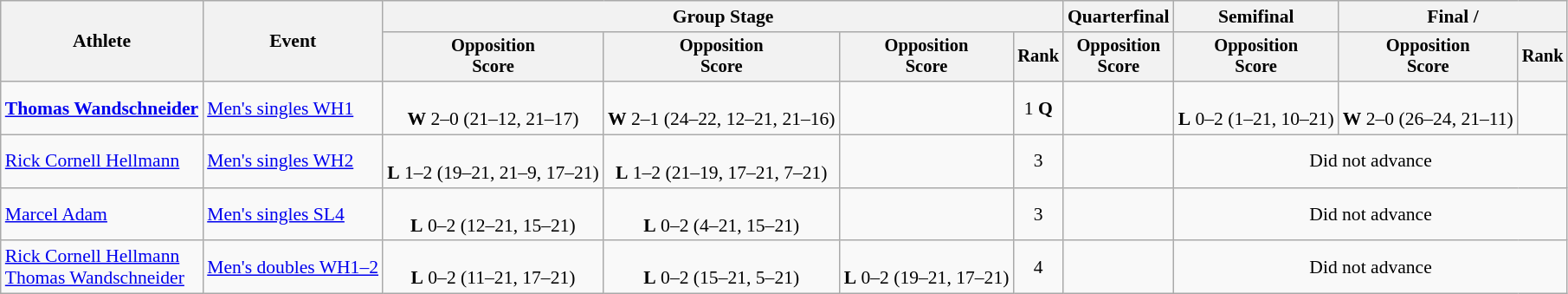<table class="wikitable" style="font-size:90%; text-align:center">
<tr>
<th rowspan=2>Athlete</th>
<th rowspan=2>Event</th>
<th colspan=4>Group Stage</th>
<th>Quarterfinal</th>
<th>Semifinal</th>
<th colspan=2>Final / </th>
</tr>
<tr style="font-size:95%">
<th>Opposition<br>Score</th>
<th>Opposition<br>Score</th>
<th>Opposition<br>Score</th>
<th>Rank</th>
<th>Opposition<br>Score</th>
<th>Opposition<br>Score</th>
<th>Opposition<br>Score</th>
<th>Rank</th>
</tr>
<tr>
<td align=left><strong><a href='#'>Thomas Wandschneider</a></strong></td>
<td align=left><a href='#'>Men's singles WH1</a></td>
<td><br><strong>W</strong> 2–0 (21–12, 21–17)</td>
<td><br><strong>W</strong> 2–1 (24–22, 12–21, 21–16)</td>
<td></td>
<td>1 <strong>Q</strong></td>
<td></td>
<td><br><strong>L</strong> 0–2 (1–21, 10–21)</td>
<td><br><strong>W</strong> 2–0 (26–24, 21–11)</td>
<td></td>
</tr>
<tr>
<td align=left><a href='#'>Rick Cornell Hellmann</a></td>
<td align=left><a href='#'>Men's singles WH2</a></td>
<td><br><strong>L</strong> 1–2 (19–21, 21–9, 17–21)</td>
<td><br><strong>L</strong> 1–2 (21–19, 17–21, 7–21)</td>
<td></td>
<td>3</td>
<td></td>
<td colspan=3>Did not advance</td>
</tr>
<tr>
<td align=left><a href='#'>Marcel Adam</a></td>
<td align=left><a href='#'>Men's singles SL4</a></td>
<td><br><strong>L</strong> 0–2 (12–21, 15–21)</td>
<td><br><strong>L</strong> 0–2  (4–21, 15–21)</td>
<td></td>
<td>3</td>
<td></td>
<td colspan=3>Did not advance</td>
</tr>
<tr>
<td align=left><a href='#'>Rick Cornell Hellmann</a><br><a href='#'>Thomas Wandschneider</a></td>
<td align=left><a href='#'>Men's doubles WH1–2</a></td>
<td><br><strong>L</strong> 0–2  (11–21, 17–21)</td>
<td><br><strong>L</strong> 0–2  (15–21, 5–21)</td>
<td><br><strong>L</strong> 0–2  (19–21, 17–21)</td>
<td>4</td>
<td></td>
<td colspan=3>Did not advance</td>
</tr>
</table>
